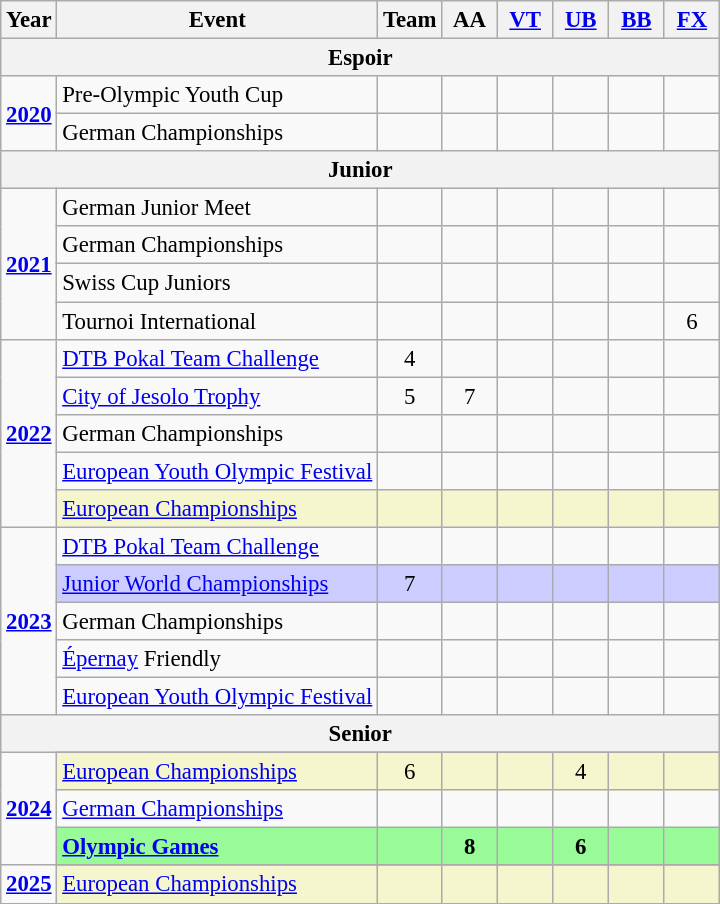<table class="wikitable" style="text-align:center; font-size:95%;">
<tr>
<th align=center>Year</th>
<th align=center>Event</th>
<th style="width:30px;">Team</th>
<th style="width:30px;">AA</th>
<th style="width:30px;"><a href='#'>VT</a></th>
<th style="width:30px;"><a href='#'>UB</a></th>
<th style="width:30px;"><a href='#'>BB</a></th>
<th style="width:30px;"><a href='#'>FX</a></th>
</tr>
<tr>
<th colspan="8">Espoir</th>
</tr>
<tr>
<td rowspan="2"><strong><a href='#'>2020</a></strong></td>
<td align=left>Pre-Olympic Youth Cup</td>
<td></td>
<td></td>
<td></td>
<td></td>
<td></td>
<td></td>
</tr>
<tr>
<td align=left>German Championships</td>
<td></td>
<td></td>
<td></td>
<td></td>
<td></td>
<td></td>
</tr>
<tr>
<th colspan="8">Junior</th>
</tr>
<tr>
<td rowspan="4"><strong><a href='#'>2021</a></strong></td>
<td align=left>German Junior Meet</td>
<td></td>
<td></td>
<td></td>
<td></td>
<td></td>
<td></td>
</tr>
<tr>
<td align=left>German Championships</td>
<td></td>
<td></td>
<td></td>
<td></td>
<td></td>
<td></td>
</tr>
<tr>
<td align=left>Swiss Cup Juniors</td>
<td></td>
<td></td>
<td></td>
<td></td>
<td></td>
<td></td>
</tr>
<tr>
<td align=left>Tournoi International</td>
<td></td>
<td></td>
<td></td>
<td></td>
<td></td>
<td>6</td>
</tr>
<tr>
<td rowspan="5"><strong><a href='#'>2022</a></strong></td>
<td align=left><a href='#'>DTB Pokal Team Challenge</a></td>
<td>4</td>
<td></td>
<td></td>
<td></td>
<td></td>
<td></td>
</tr>
<tr>
<td align=left><a href='#'>City of Jesolo Trophy</a></td>
<td>5</td>
<td>7</td>
<td></td>
<td></td>
<td></td>
<td></td>
</tr>
<tr>
<td align=left>German Championships</td>
<td></td>
<td></td>
<td></td>
<td></td>
<td></td>
<td></td>
</tr>
<tr>
<td align=left><a href='#'>European Youth Olympic Festival</a></td>
<td></td>
<td></td>
<td></td>
<td></td>
<td></td>
<td></td>
</tr>
<tr bgcolor=#F5F6CE>
<td align=left><a href='#'>European Championships</a></td>
<td></td>
<td></td>
<td></td>
<td></td>
<td></td>
<td></td>
</tr>
<tr>
<td rowspan="5"><strong><a href='#'>2023</a></strong></td>
<td align=left><a href='#'>DTB Pokal Team Challenge</a></td>
<td></td>
<td></td>
<td></td>
<td></td>
<td></td>
<td></td>
</tr>
<tr style="background:#ccf;">
<td align=left><a href='#'>Junior World Championships</a></td>
<td>7</td>
<td></td>
<td></td>
<td></td>
<td></td>
<td></td>
</tr>
<tr>
<td align=left>German Championships</td>
<td></td>
<td></td>
<td></td>
<td></td>
<td></td>
<td></td>
</tr>
<tr>
<td align=left><a href='#'>Épernay</a> Friendly</td>
<td></td>
<td></td>
<td></td>
<td></td>
<td></td>
<td></td>
</tr>
<tr>
<td align=left><a href='#'>European Youth Olympic Festival</a></td>
<td></td>
<td></td>
<td></td>
<td></td>
<td></td>
<td></td>
</tr>
<tr>
<th colspan="8">Senior</th>
</tr>
<tr>
<td rowspan="4"><strong><a href='#'>2024</a></strong></td>
</tr>
<tr bgcolor=#F5F6CE>
<td align=left><a href='#'>European Championships</a></td>
<td>6</td>
<td></td>
<td></td>
<td>4</td>
<td></td>
<td></td>
</tr>
<tr>
<td align=left><a href='#'>German Championships</a></td>
<td></td>
<td></td>
<td></td>
<td></td>
<td></td>
<td></td>
</tr>
<tr bgcolor=98FB98>
<td align=left><strong><a href='#'>Olympic Games</a></strong></td>
<td></td>
<td><strong>8</strong></td>
<td></td>
<td><strong>6</strong></td>
<td></td>
<td></td>
</tr>
<tr>
<td rowspan="2"><strong><a href='#'>2025</a></strong></td>
</tr>
<tr bgcolor=#F5F6CE>
<td align=left><a href='#'>European Championships</a></td>
<td></td>
<td></td>
<td></td>
<td></td>
<td></td>
<td></td>
</tr>
</table>
